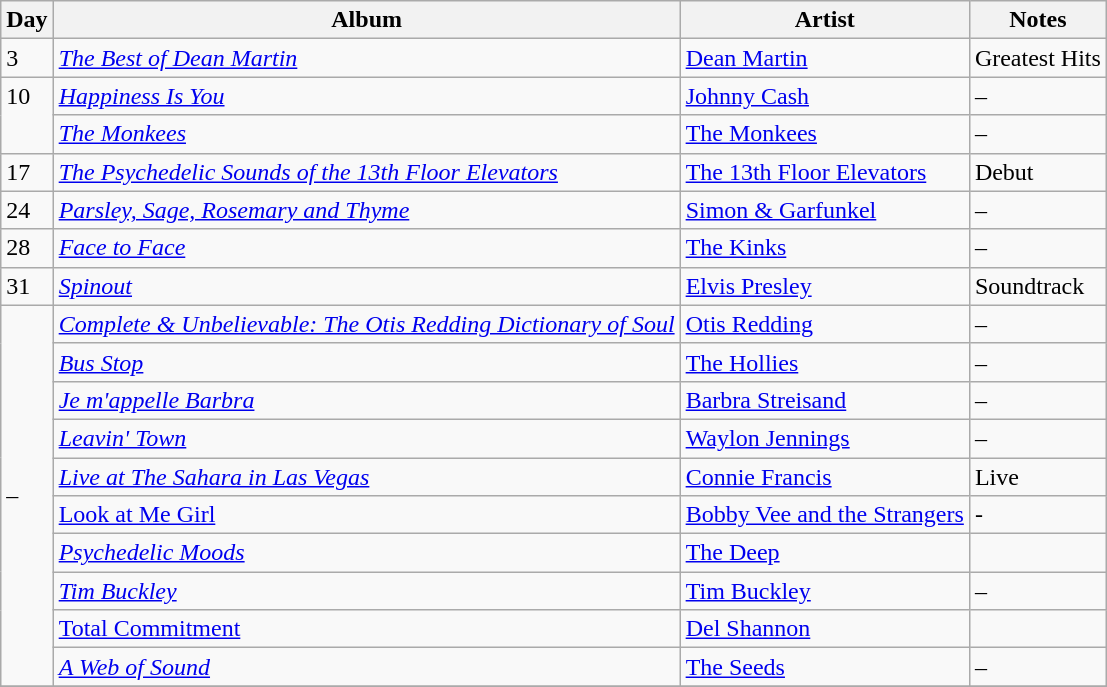<table class="wikitable">
<tr>
<th>Day</th>
<th>Album</th>
<th>Artist</th>
<th>Notes</th>
</tr>
<tr>
<td valign="top">3</td>
<td><em><a href='#'>The Best of Dean Martin</a></em></td>
<td><a href='#'>Dean Martin</a></td>
<td>Greatest Hits</td>
</tr>
<tr>
<td rowspan="2" valign="top">10</td>
<td><em><a href='#'>Happiness Is You</a></em></td>
<td><a href='#'>Johnny Cash</a></td>
<td>–</td>
</tr>
<tr>
<td><em><a href='#'>The Monkees</a></em></td>
<td><a href='#'>The Monkees</a></td>
<td>–</td>
</tr>
<tr>
<td valign="top">17</td>
<td><em><a href='#'>The Psychedelic Sounds of the 13th Floor Elevators</a></em></td>
<td><a href='#'>The 13th Floor Elevators</a></td>
<td>Debut</td>
</tr>
<tr>
<td valign="top">24</td>
<td><em><a href='#'>Parsley, Sage, Rosemary and Thyme</a></em></td>
<td><a href='#'>Simon & Garfunkel</a></td>
<td>–</td>
</tr>
<tr>
<td valign="top">28</td>
<td><em><a href='#'>Face to Face</a></em></td>
<td><a href='#'>The Kinks</a></td>
<td>–</td>
</tr>
<tr>
<td valign="top">31</td>
<td><em><a href='#'>Spinout</a></em></td>
<td><a href='#'>Elvis Presley</a></td>
<td>Soundtrack</td>
</tr>
<tr>
<td rowspan="10">–</td>
<td><em><a href='#'>Complete & Unbelievable: The Otis Redding Dictionary of Soul</a></em></td>
<td><a href='#'>Otis Redding</a></td>
<td>–</td>
</tr>
<tr>
<td><em><a href='#'>Bus Stop</a></em></td>
<td><a href='#'>The Hollies</a></td>
<td>–</td>
</tr>
<tr>
<td><em><a href='#'>Je m'appelle Barbra</a></em></td>
<td><a href='#'>Barbra Streisand</a></td>
<td>–</td>
</tr>
<tr>
<td><em><a href='#'>Leavin' Town</a></em></td>
<td><a href='#'>Waylon Jennings</a></td>
<td>–</td>
</tr>
<tr>
<td><em><a href='#'>Live at The Sahara in Las Vegas</a></em></td>
<td><a href='#'>Connie Francis</a></td>
<td>Live</td>
</tr>
<tr>
<td><a href='#'>Look at Me Girl</a></td>
<td><a href='#'>Bobby Vee and the Strangers</a></td>
<td>-</td>
</tr>
<tr>
<td><em><a href='#'>Psychedelic Moods</a></em></td>
<td><a href='#'>The Deep</a></td>
<td></td>
</tr>
<tr>
<td><em><a href='#'>Tim Buckley</a></em></td>
<td><a href='#'>Tim Buckley</a></td>
<td>–</td>
</tr>
<tr>
<td><a href='#'>Total Commitment</a></td>
<td><a href='#'>Del Shannon</a></td>
<td></td>
</tr>
<tr>
<td><em><a href='#'>A Web of Sound</a></em></td>
<td><a href='#'>The Seeds</a></td>
<td>–</td>
</tr>
<tr>
</tr>
</table>
